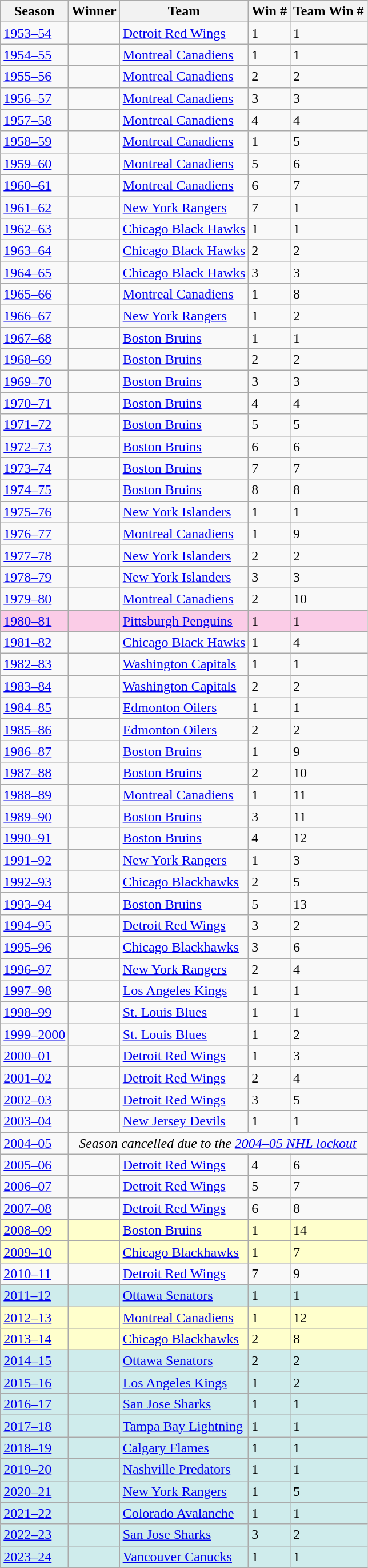<table class="wikitable sortable">
<tr>
<th>Season</th>
<th>Winner</th>
<th>Team</th>
<th>Win #</th>
<th>Team Win #</th>
</tr>
<tr>
<td><a href='#'>1953–54</a></td>
<td></td>
<td><a href='#'>Detroit Red Wings</a></td>
<td>1</td>
<td>1</td>
</tr>
<tr>
<td><a href='#'>1954–55</a></td>
<td></td>
<td><a href='#'>Montreal Canadiens</a></td>
<td>1</td>
<td>1</td>
</tr>
<tr>
<td><a href='#'>1955–56</a></td>
<td></td>
<td><a href='#'>Montreal Canadiens</a></td>
<td>2</td>
<td>2</td>
</tr>
<tr>
<td><a href='#'>1956–57</a></td>
<td></td>
<td><a href='#'>Montreal Canadiens</a></td>
<td>3</td>
<td>3</td>
</tr>
<tr>
<td><a href='#'>1957–58</a></td>
<td></td>
<td><a href='#'>Montreal Canadiens</a></td>
<td>4</td>
<td>4</td>
</tr>
<tr>
<td><a href='#'>1958–59</a></td>
<td></td>
<td><a href='#'>Montreal Canadiens</a></td>
<td>1</td>
<td>5</td>
</tr>
<tr>
<td><a href='#'>1959–60</a></td>
<td></td>
<td><a href='#'>Montreal Canadiens</a></td>
<td>5</td>
<td>6</td>
</tr>
<tr>
<td><a href='#'>1960–61</a></td>
<td></td>
<td><a href='#'>Montreal Canadiens</a></td>
<td>6</td>
<td>7</td>
</tr>
<tr>
<td><a href='#'>1961–62</a></td>
<td></td>
<td><a href='#'>New York Rangers</a></td>
<td>7</td>
<td>1</td>
</tr>
<tr>
<td><a href='#'>1962–63</a></td>
<td></td>
<td><a href='#'>Chicago Black Hawks</a></td>
<td>1</td>
<td>1</td>
</tr>
<tr>
<td><a href='#'>1963–64</a></td>
<td></td>
<td><a href='#'>Chicago Black Hawks</a></td>
<td>2</td>
<td>2</td>
</tr>
<tr>
<td><a href='#'>1964–65</a></td>
<td></td>
<td><a href='#'>Chicago Black Hawks</a></td>
<td>3</td>
<td>3</td>
</tr>
<tr>
<td><a href='#'>1965–66</a></td>
<td></td>
<td><a href='#'>Montreal Canadiens</a></td>
<td>1</td>
<td>8</td>
</tr>
<tr>
<td><a href='#'>1966–67</a></td>
<td></td>
<td><a href='#'>New York Rangers</a></td>
<td>1</td>
<td>2</td>
</tr>
<tr>
<td><a href='#'>1967–68</a></td>
<td></td>
<td><a href='#'>Boston Bruins</a></td>
<td>1</td>
<td>1</td>
</tr>
<tr>
<td><a href='#'>1968–69</a></td>
<td></td>
<td><a href='#'>Boston Bruins</a></td>
<td>2</td>
<td>2</td>
</tr>
<tr>
<td><a href='#'>1969–70</a></td>
<td></td>
<td><a href='#'>Boston Bruins</a></td>
<td>3</td>
<td>3</td>
</tr>
<tr>
<td><a href='#'>1970–71</a></td>
<td></td>
<td><a href='#'>Boston Bruins</a></td>
<td>4</td>
<td>4</td>
</tr>
<tr>
<td><a href='#'>1971–72</a></td>
<td></td>
<td><a href='#'>Boston Bruins</a></td>
<td>5</td>
<td>5</td>
</tr>
<tr>
<td><a href='#'>1972–73</a></td>
<td></td>
<td><a href='#'>Boston Bruins</a></td>
<td>6</td>
<td>6</td>
</tr>
<tr>
<td><a href='#'>1973–74</a></td>
<td></td>
<td><a href='#'>Boston Bruins</a></td>
<td>7</td>
<td>7</td>
</tr>
<tr>
<td><a href='#'>1974–75</a></td>
<td></td>
<td><a href='#'>Boston Bruins</a></td>
<td>8</td>
<td>8</td>
</tr>
<tr>
<td><a href='#'>1975–76</a></td>
<td></td>
<td><a href='#'>New York Islanders</a></td>
<td>1</td>
<td>1</td>
</tr>
<tr>
<td><a href='#'>1976–77</a></td>
<td></td>
<td><a href='#'>Montreal Canadiens</a></td>
<td>1</td>
<td>9</td>
</tr>
<tr>
<td><a href='#'>1977–78</a></td>
<td></td>
<td><a href='#'>New York Islanders</a></td>
<td>2</td>
<td>2</td>
</tr>
<tr>
<td><a href='#'>1978–79</a></td>
<td></td>
<td><a href='#'>New York Islanders</a></td>
<td>3</td>
<td>3</td>
</tr>
<tr>
<td><a href='#'>1979–80</a></td>
<td></td>
<td><a href='#'>Montreal Canadiens</a></td>
<td>2</td>
<td>10</td>
</tr>
<tr bgcolor="#fbcce7">
<td><a href='#'>1980–81</a></td>
<td></td>
<td><a href='#'>Pittsburgh Penguins</a></td>
<td>1</td>
<td>1</td>
</tr>
<tr>
<td><a href='#'>1981–82</a></td>
<td></td>
<td><a href='#'>Chicago Black Hawks</a></td>
<td>1</td>
<td>4</td>
</tr>
<tr>
<td><a href='#'>1982–83</a></td>
<td></td>
<td><a href='#'>Washington Capitals</a></td>
<td>1</td>
<td>1</td>
</tr>
<tr>
<td><a href='#'>1983–84</a></td>
<td></td>
<td><a href='#'>Washington Capitals</a></td>
<td>2</td>
<td>2</td>
</tr>
<tr>
<td><a href='#'>1984–85</a></td>
<td></td>
<td><a href='#'>Edmonton Oilers</a></td>
<td>1</td>
<td>1</td>
</tr>
<tr>
<td><a href='#'>1985–86</a></td>
<td></td>
<td><a href='#'>Edmonton Oilers</a></td>
<td>2</td>
<td>2</td>
</tr>
<tr>
<td><a href='#'>1986–87</a></td>
<td></td>
<td><a href='#'>Boston Bruins</a></td>
<td>1</td>
<td>9</td>
</tr>
<tr>
<td><a href='#'>1987–88</a></td>
<td></td>
<td><a href='#'>Boston Bruins</a></td>
<td>2</td>
<td>10</td>
</tr>
<tr>
<td><a href='#'>1988–89</a></td>
<td></td>
<td><a href='#'>Montreal Canadiens</a></td>
<td>1</td>
<td>11</td>
</tr>
<tr>
<td><a href='#'>1989–90</a></td>
<td></td>
<td><a href='#'>Boston Bruins</a></td>
<td>3</td>
<td>11</td>
</tr>
<tr>
<td><a href='#'>1990–91</a></td>
<td></td>
<td><a href='#'>Boston Bruins</a></td>
<td>4</td>
<td>12</td>
</tr>
<tr>
<td><a href='#'>1991–92</a></td>
<td></td>
<td><a href='#'>New York Rangers</a></td>
<td>1</td>
<td>3</td>
</tr>
<tr>
<td><a href='#'>1992–93</a></td>
<td></td>
<td><a href='#'>Chicago Blackhawks</a></td>
<td>2</td>
<td>5</td>
</tr>
<tr>
<td><a href='#'>1993–94</a></td>
<td></td>
<td><a href='#'>Boston Bruins</a></td>
<td>5</td>
<td>13</td>
</tr>
<tr>
<td><a href='#'>1994–95</a></td>
<td></td>
<td><a href='#'>Detroit Red Wings</a></td>
<td>3</td>
<td>2</td>
</tr>
<tr>
<td><a href='#'>1995–96</a></td>
<td></td>
<td><a href='#'>Chicago Blackhawks</a></td>
<td>3</td>
<td>6</td>
</tr>
<tr>
<td><a href='#'>1996–97</a></td>
<td></td>
<td><a href='#'>New York Rangers</a></td>
<td>2</td>
<td>4</td>
</tr>
<tr>
<td><a href='#'>1997–98</a></td>
<td></td>
<td><a href='#'>Los Angeles Kings</a></td>
<td>1</td>
<td>1</td>
</tr>
<tr>
<td><a href='#'>1998–99</a></td>
<td></td>
<td><a href='#'>St. Louis Blues</a></td>
<td>1</td>
<td>1</td>
</tr>
<tr>
<td><a href='#'>1999–2000</a></td>
<td></td>
<td><a href='#'>St. Louis Blues</a></td>
<td>1</td>
<td>2</td>
</tr>
<tr>
<td><a href='#'>2000–01</a></td>
<td></td>
<td><a href='#'>Detroit Red Wings</a></td>
<td>1</td>
<td>3</td>
</tr>
<tr>
<td><a href='#'>2001–02</a></td>
<td></td>
<td><a href='#'>Detroit Red Wings</a></td>
<td>2</td>
<td>4</td>
</tr>
<tr>
<td><a href='#'>2002–03</a></td>
<td></td>
<td><a href='#'>Detroit Red Wings</a></td>
<td>3</td>
<td>5</td>
</tr>
<tr>
<td><a href='#'>2003–04</a></td>
<td></td>
<td><a href='#'>New Jersey Devils</a></td>
<td>1</td>
<td>1</td>
</tr>
<tr>
<td><a href='#'>2004–05</a></td>
<td colspan="4" align="center"><em>Season cancelled due to the <a href='#'>2004–05 NHL lockout</a></em></td>
</tr>
<tr>
<td><a href='#'>2005–06</a></td>
<td></td>
<td><a href='#'>Detroit Red Wings</a></td>
<td>4</td>
<td>6</td>
</tr>
<tr>
<td><a href='#'>2006–07</a></td>
<td></td>
<td><a href='#'>Detroit Red Wings</a></td>
<td>5</td>
<td>7</td>
</tr>
<tr>
<td><a href='#'>2007–08</a></td>
<td></td>
<td><a href='#'>Detroit Red Wings</a></td>
<td>6</td>
<td>8</td>
</tr>
<tr bgcolor="#FFFFCC">
<td><a href='#'>2008–09</a></td>
<td></td>
<td><a href='#'>Boston Bruins</a></td>
<td>1</td>
<td>14</td>
</tr>
<tr bgcolor="#FFFFCC">
<td><a href='#'>2009–10</a></td>
<td></td>
<td><a href='#'>Chicago Blackhawks</a></td>
<td>1</td>
<td>7</td>
</tr>
<tr>
<td><a href='#'>2010–11</a></td>
<td></td>
<td><a href='#'>Detroit Red Wings</a></td>
<td>7</td>
<td>9</td>
</tr>
<tr bgcolor="#CFECEC">
<td><a href='#'>2011–12</a></td>
<td></td>
<td><a href='#'>Ottawa Senators</a></td>
<td>1</td>
<td>1</td>
</tr>
<tr bgcolor="#FFFFCC">
<td><a href='#'>2012–13</a></td>
<td></td>
<td><a href='#'>Montreal Canadiens</a></td>
<td>1</td>
<td>12</td>
</tr>
<tr bgcolor="#FFFFCC">
<td><a href='#'>2013–14</a></td>
<td></td>
<td><a href='#'>Chicago Blackhawks</a></td>
<td>2</td>
<td>8</td>
</tr>
<tr bgcolor="#CFECEC">
<td><a href='#'>2014–15</a></td>
<td></td>
<td><a href='#'>Ottawa Senators</a></td>
<td>2</td>
<td>2</td>
</tr>
<tr bgcolor="#CFECEC">
<td><a href='#'>2015–16</a></td>
<td></td>
<td><a href='#'>Los Angeles Kings</a></td>
<td>1</td>
<td>2</td>
</tr>
<tr bgcolor="#CFECEC">
<td><a href='#'>2016–17</a></td>
<td></td>
<td><a href='#'>San Jose Sharks</a></td>
<td>1</td>
<td>1</td>
</tr>
<tr bgcolor="#CFECEC">
<td><a href='#'>2017–18</a></td>
<td></td>
<td><a href='#'>Tampa Bay Lightning</a></td>
<td>1</td>
<td>1</td>
</tr>
<tr bgcolor="#CFECEC">
<td><a href='#'>2018–19</a></td>
<td></td>
<td><a href='#'>Calgary Flames</a></td>
<td>1</td>
<td>1</td>
</tr>
<tr bgcolor="#CFECEC">
<td><a href='#'>2019–20</a></td>
<td></td>
<td><a href='#'>Nashville Predators</a></td>
<td>1</td>
<td>1</td>
</tr>
<tr bgcolor="#CFECEC">
<td><a href='#'>2020–21</a></td>
<td></td>
<td><a href='#'>New York Rangers</a></td>
<td>1</td>
<td>5</td>
</tr>
<tr bgcolor="#CFECEC">
<td><a href='#'>2021–22</a></td>
<td></td>
<td><a href='#'>Colorado Avalanche</a></td>
<td>1</td>
<td>1</td>
</tr>
<tr bgcolor="#CFECEC">
<td><a href='#'>2022–23</a></td>
<td></td>
<td><a href='#'>San Jose Sharks</a></td>
<td>3</td>
<td>2</td>
</tr>
<tr bgcolor="#CFECEC">
<td><a href='#'>2023–24</a></td>
<td></td>
<td><a href='#'>Vancouver Canucks</a></td>
<td>1</td>
<td>1</td>
</tr>
</table>
